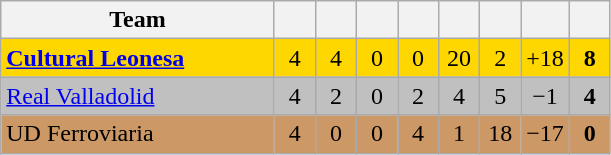<table class="wikitable" style="text-align:center">
<tr>
<th width="175">Team</th>
<th width="20"></th>
<th width="20"></th>
<th width="20"></th>
<th width="20"></th>
<th width="20"></th>
<th width="20"></th>
<th width="20"></th>
<th width="20"></th>
</tr>
<tr bgcolor=gold>
<td align=left><strong><a href='#'>Cultural Leonesa</a></strong></td>
<td>4</td>
<td>4</td>
<td>0</td>
<td>0</td>
<td>20</td>
<td>2</td>
<td>+18</td>
<td><strong>8</strong></td>
</tr>
<tr bgcolor=silver>
<td align=left><a href='#'>Real Valladolid</a></td>
<td>4</td>
<td>2</td>
<td>0</td>
<td>2</td>
<td>4</td>
<td>5</td>
<td>−1</td>
<td><strong>4</strong></td>
</tr>
<tr bgcolor=#cc9966>
<td align=left>UD Ferroviaria</td>
<td>4</td>
<td>0</td>
<td>0</td>
<td>4</td>
<td>1</td>
<td>18</td>
<td>−17</td>
<td><strong>0</strong></td>
</tr>
</table>
